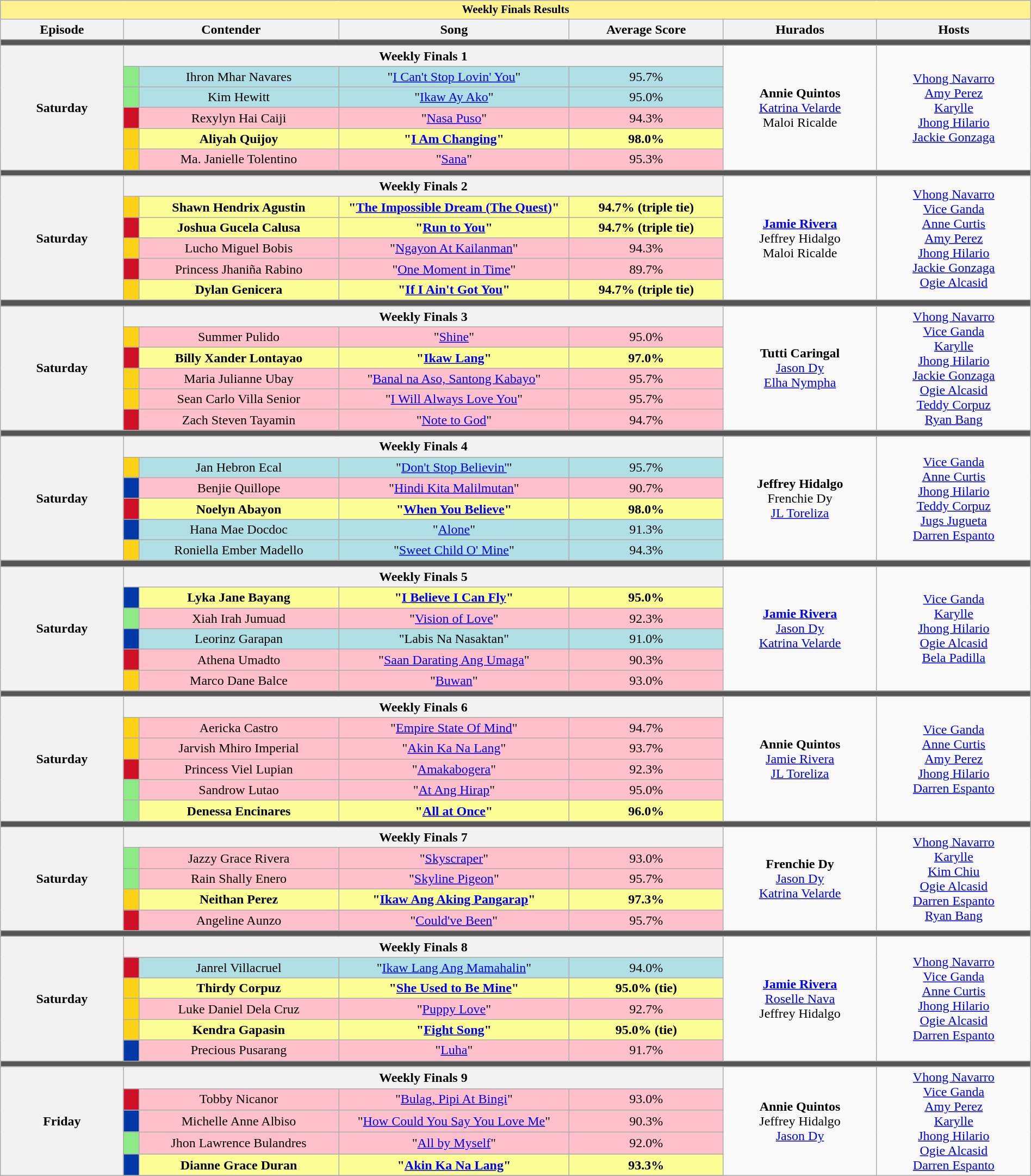<table class="wikitable mw-collapsible" style="width:100%; text-align:center;">
<tr>
<th colspan="7" style="background-color:#fff291;font-size:14px">Weekly Finals Results</th>
</tr>
<tr>
<th width="8%">Episode</th>
<th colspan="2" width="14%">Contender</th>
<th width="15%">Song</th>
<th width="10%">Average Score</th>
<th width="10%">Hurados</th>
<th width="10%">Hosts</th>
</tr>
<tr>
<td colspan="7" style="background:#555;"></td>
</tr>
<tr>
<th rowspan="6">Saturday<br></th>
<th colspan="4">Weekly Finals 1</th>
<td rowspan="6"><strong>Annie Quintos</strong><br><a href='#'>Katrina Velarde</a><br>Maloi Ricalde</td>
<td rowspan="6"><a href='#'>Vhong Navarro</a><br><a href='#'>Amy Perez</a><br><a href='#'>Karylle</a><br><a href='#'>Jhong Hilario</a><br><a href='#'>Jackie Gonzaga</a></td>
</tr>
<tr style="background:#B0E0E6" |>
<td style="background:#8deb87" width="1%"></td>
<td>Ihron Mhar Navares</td>
<td>"<a href='#'>I Can't Stop Lovin' You</a>"</td>
<td>95.7%</td>
</tr>
<tr style="background:#B0E0E6" |>
<td style="background:#8deb87" width="1%"></td>
<td>Kim Hewitt</td>
<td>"<a href='#'>Ikaw Ay Ako</a>"</td>
<td>95.0%</td>
</tr>
<tr style="background:pink" |>
<td style="background:#CE1126" width="1%"></td>
<td>Rexylyn Hai Caiji</td>
<td>"<a href='#'>Nasa Puso</a>"</td>
<td>94.3%</td>
</tr>
<tr style="background:#FDFD96" |>
<td style="background:#FCD116"></td>
<td><strong>Aliyah Quijoy</strong></td>
<td><strong>"<a href='#'>I Am Changing</a>"</strong></td>
<td><strong>98.0%</strong></td>
</tr>
<tr style="background:pink" |>
<td style="background:#FCD116"></td>
<td>Ma. Janielle Tolentino</td>
<td>"<a href='#'>Sana</a>"</td>
<td>95.3%</td>
</tr>
<tr>
<td colspan="7" style="background:#555;"></td>
</tr>
<tr>
<th rowspan="6">Saturday<br></th>
<th colspan="4">Weekly Finals 2</th>
<td rowspan="6"><strong><a href='#'>Jamie Rivera</a></strong><br>Jeffrey Hidalgo<br>Maloi Ricalde</td>
<td rowspan="6"><a href='#'>Vhong Navarro</a><br><a href='#'>Vice Ganda</a><br><a href='#'>Anne Curtis</a><br><a href='#'>Amy Perez</a><br><a href='#'>Jhong Hilario</a><br><a href='#'>Jackie Gonzaga</a><br><a href='#'>Ogie Alcasid</a></td>
</tr>
<tr style="background:#FDFD96" |>
<td style="background:#FCD116" width="1%"></td>
<td><strong>Shawn Hendrix Agustin</strong></td>
<td><strong>"<a href='#'>The Impossible Dream (The Quest)</a>"</strong></td>
<td><strong>94.7% (triple tie)</strong></td>
</tr>
<tr style="background:#FDFD96" |>
<td style="background:#CE1126" width="1%"></td>
<td><strong>Joshua Gucela Calusa</strong></td>
<td><strong>"<a href='#'>Run to You</a>"</strong></td>
<td><strong>94.7% (triple tie)</strong></td>
</tr>
<tr style="background:pink" |>
<td style="background:#FCD116" width="1%"></td>
<td>Lucho Miguel Bobis</td>
<td>"<a href='#'>Ngayon At Kailanman</a>"</td>
<td>94.3%</td>
</tr>
<tr style="background:pink" |>
<td style="background:#CE1126" width="1%"></td>
<td>Princess Jhaniña Rabino</td>
<td>"<a href='#'>One Moment in Time</a>"</td>
<td>89.7%</td>
</tr>
<tr style="background:#FDFD96" |>
<td style="background:#FCD116" width="1%"></td>
<td><strong>Dylan Genicera</strong></td>
<td><strong>"<a href='#'>If I Ain't Got You</a>"</strong></td>
<td><strong>94.7% (triple tie)</strong></td>
</tr>
<tr>
<td colspan="7" style="background:#555;"></td>
</tr>
<tr>
<th rowspan="6">Saturday<br></th>
<th colspan="4">Weekly Finals 3</th>
<td rowspan="6"><strong>Tutti Caringal</strong><br><a href='#'>Jason Dy</a><br><a href='#'>Elha Nympha</a></td>
<td rowspan="6"><a href='#'>Vhong Navarro</a><br><a href='#'>Vice Ganda</a><br><a href='#'>Karylle</a><br><a href='#'>Jhong Hilario</a><br><a href='#'>Jackie Gonzaga</a><br><a href='#'>Ogie Alcasid</a><br><a href='#'>Teddy Corpuz</a><br><a href='#'>Ryan Bang</a></td>
</tr>
<tr style="background:pink" |>
<td style="background:#FCD116" width="1%"></td>
<td>Summer Pulido</td>
<td>"<a href='#'>Shine</a>"</td>
<td>95.0%</td>
</tr>
<tr style="background:#FDFD96" |>
<td style="background:#CE1126" width="1%"></td>
<td><strong>Billy Xander Lontayao</strong></td>
<td><strong>"<a href='#'>Ikaw Lang</a>"</strong></td>
<td><strong>97.0%</strong></td>
</tr>
<tr style="background:pink" |>
<td style="background:#FCD116" width="1%"></td>
<td>Maria Julianne Ubay</td>
<td>"<a href='#'>Banal na Aso, Santong Kabayo</a>"</td>
<td>95.7%</td>
</tr>
<tr style="background:pink" |>
<td style="background:#FCD116" width="1%"></td>
<td>Sean Carlo Villa Senior</td>
<td>"<a href='#'>I Will Always Love You</a>"</td>
<td>95.7%</td>
</tr>
<tr style="background:pink" |>
<td style="background:#CE1126" width="1%"></td>
<td>Zach Steven Tayamin</td>
<td>"<a href='#'>Note to God</a>"</td>
<td>94.7%</td>
</tr>
<tr>
<td colspan="7" style="background:#555;"></td>
</tr>
<tr>
<th rowspan="6">Saturday<br></th>
<th colspan="4">Weekly Finals 4</th>
<td rowspan="6"><strong>Jeffrey Hidalgo</strong><br>Frenchie Dy<br><a href='#'>JL Toreliza</a></td>
<td rowspan="6"><a href='#'>Vice Ganda</a><br><a href='#'>Anne Curtis</a><br><a href='#'>Jhong Hilario</a><br><a href='#'>Teddy Corpuz</a><br><a href='#'>Jugs Jugueta</a><br><a href='#'>Darren Espanto</a></td>
</tr>
<tr style="background:#B0E0E6" |>
<td style="background:#FCD116" width="1%"></td>
<td>Jan Hebron Ecal</td>
<td>"<a href='#'>Don't Stop Believin'</a>"</td>
<td>95.7%</td>
</tr>
<tr style="background:pink" |>
<td style="background:#0038A8" width="1%"></td>
<td>Benjie Quillope</td>
<td>"<a href='#'>Hindi Kita Malilmutan</a>"</td>
<td>90.7%</td>
</tr>
<tr style="background:#FDFD96" |>
<td style="background:#CE1126" width="1%"></td>
<td><strong>Noelyn Abayon</strong></td>
<td><strong>"<a href='#'>When You Believe</a>"</strong></td>
<td><strong>98.0%</strong></td>
</tr>
<tr style="background:#B0E0E6" |>
<td style="background:#0038A8" width="1%"></td>
<td>Hana Mae Docdoc</td>
<td>"<a href='#'>Alone</a>"</td>
<td>91.3%</td>
</tr>
<tr style="background:#B0E0E6" |>
<td style="background:#FCD116" width="1%"></td>
<td>Roniella Ember Madello</td>
<td>"<a href='#'>Sweet Child O' Mine</a>"</td>
<td>94.3%</td>
</tr>
<tr>
<td colspan="7" style="background:#555;"></td>
</tr>
<tr>
<th rowspan="6">Saturday<br></th>
<th colspan="4">Weekly Finals 5</th>
<td rowspan="6"><strong><a href='#'>Jamie Rivera</a></strong><br><a href='#'>Jason Dy</a><br><a href='#'>Katrina Velarde</a></td>
<td rowspan="6"><a href='#'>Vice Ganda</a><br><a href='#'>Karylle</a><br><a href='#'>Jhong Hilario</a><br><a href='#'>Ogie Alcasid</a><br><a href='#'>Bela Padilla</a></td>
</tr>
<tr style="background:#FDFD96" |>
<td style="background:#0038A8" width="1%"></td>
<td><strong>Lyka Jane Bayang</strong></td>
<td><strong>"<a href='#'>I Believe I Can Fly</a>"</strong></td>
<td><strong>95.0%</strong></td>
</tr>
<tr style="background:pink" |>
<td style="background:#8deb87" width="1%"></td>
<td>Xiah Irah Jumuad</td>
<td>"<a href='#'>Vision of Love</a>"</td>
<td>92.3%</td>
</tr>
<tr style="background:#B0E0E6" |>
<td style="background:#0038A8" width="1%"></td>
<td>Leorinz Garapan</td>
<td>"Labis Na Nasaktan"</td>
<td>91.0%</td>
</tr>
<tr style="background:pink" |>
<td style="background:#CE1126" width="1%"></td>
<td>Athena Umadto</td>
<td>"<a href='#'>Saan Darating Ang Umaga</a>"</td>
<td>90.3%</td>
</tr>
<tr style="background:pink" |>
<td style="background:#FCD116" width="1%"></td>
<td>Marco Dane Balce</td>
<td>"<a href='#'>Buwan</a>"</td>
<td>93.0%</td>
</tr>
<tr>
<td colspan="7" style="background:#555;"></td>
</tr>
<tr>
<th rowspan="6">Saturday<br></th>
<th colspan="4">Weekly Finals 6</th>
<td rowspan="6"><strong>Annie Quintos</strong><br><a href='#'>Jamie Rivera</a><br><a href='#'>JL Toreliza</a></td>
<td rowspan="6"><a href='#'>Vice Ganda</a><br><a href='#'>Anne Curtis</a><br><a href='#'>Amy Perez</a><br><a href='#'>Jhong Hilario</a><br><a href='#'>Darren Espanto</a></td>
</tr>
<tr style="background:pink" |>
<td style="background:#FCD116" width="1%"></td>
<td>Aericka Castro</td>
<td>"<a href='#'>Empire State Of Mind</a>"</td>
<td>94.7%</td>
</tr>
<tr style="background:pink" |>
<td style="background:#FCD116" width="1%"></td>
<td>Jarvish Mhiro Imperial</td>
<td>"<a href='#'>Akin Ka Na Lang</a>"</td>
<td>93.7%</td>
</tr>
<tr style="background:pink" |>
<td style="background:#CE1126" width="1%"></td>
<td>Princess Viel Lupian</td>
<td>"<a href='#'>Amakabogera</a>"</td>
<td>92.3%</td>
</tr>
<tr style="background:pink" |>
<td style="background:#8deb87" width="1%"></td>
<td>Sandrow Lutao</td>
<td>"<a href='#'>At Ang Hirap</a>"</td>
<td>95.0%</td>
</tr>
<tr style="background:#FDFD96" |>
<td style="background:#8deb87" width="1%"></td>
<td><strong>Denessa Encinares</strong></td>
<td><strong>"<a href='#'>All at Once</a>"</strong></td>
<td><strong>96.0%</strong></td>
</tr>
<tr>
<td colspan="7" style="background:#555;"></td>
</tr>
<tr>
<th rowspan="5">Saturday<br></th>
<th colspan="4">Weekly Finals 7</th>
<td rowspan="5"><strong>Frenchie Dy</strong><br><a href='#'>Jason Dy</a><br><a href='#'>Katrina Velarde</a></td>
<td rowspan="5"><a href='#'>Vhong Navarro</a><br><a href='#'>Karylle</a><br><a href='#'>Kim Chiu</a><br><a href='#'>Ogie Alcasid</a><br><a href='#'>Darren Espanto</a><br><a href='#'>Ryan Bang</a></td>
</tr>
<tr style="background:pink" |>
<td style="background:#8deb87" width="1%"></td>
<td>Jazzy Grace Rivera</td>
<td>"<a href='#'>Skyscraper</a>"</td>
<td>93.0%</td>
</tr>
<tr style="background:pink" |>
<td style="background:#8deb87" width="1%"></td>
<td>Rain Shally Enero</td>
<td>"<a href='#'>Skyline Pigeon</a>"</td>
<td>95.7%</td>
</tr>
<tr style="background:#FDFD96" |>
<td style="background:#FCD116" width="1%"></td>
<td><strong>Neithan Perez</strong></td>
<td><strong>"<a href='#'>Ikaw Ang Aking Pangarap</a>"</strong></td>
<td><strong>97.3%</strong></td>
</tr>
<tr style="background:pink" |>
<td style="background:#CE1126" width="1%"></td>
<td>Angeline Aunzo</td>
<td>"<a href='#'>Could've Been</a>"</td>
<td>95.7%</td>
</tr>
<tr>
<td colspan="7" style="background:#555;"></td>
</tr>
<tr>
<th rowspan="6">Saturday<br></th>
<th colspan="4">Weekly Finals 8</th>
<td rowspan="6"><strong><a href='#'>Jamie Rivera</a></strong><br><a href='#'>Roselle Nava</a><br>Jeffrey Hidalgo</td>
<td rowspan="6"><a href='#'>Vhong Navarro</a><br><a href='#'>Vice Ganda</a><br><a href='#'>Anne Curtis</a><br><a href='#'>Jhong Hilario</a><br><a href='#'>Ogie Alcasid</a><br><a href='#'>Darren Espanto</a></td>
</tr>
<tr style="background:#B0E0E6" |>
<td style="background:#CE1126" width="1%"></td>
<td>Janrel Villacruel</td>
<td>"<a href='#'>Ikaw Lang Ang Mamahalin</a>"</td>
<td>94.0%</td>
</tr>
<tr style="background:#FDFD96" |>
<td style="background:#FCD116" width="1%"></td>
<td><strong>Thirdy Corpuz</strong></td>
<td><strong>"<a href='#'>She Used to Be Mine</a>"</strong></td>
<td><strong>95.0% (tie)</strong></td>
</tr>
<tr style="background:pink" |>
<td style="background:#FCD116" width="1%"></td>
<td>Luke Daniel Dela Cruz</td>
<td>"<a href='#'>Puppy Love</a>"</td>
<td>92.7%</td>
</tr>
<tr style="background:#FDFD96" |>
<td style="background:#FCD116" width="1%"></td>
<td><strong>Kendra Gapasin</strong></td>
<td><strong>"<a href='#'>Fight Song</a>"</strong></td>
<td><strong>95.0% (tie)</strong></td>
</tr>
<tr style="background:pink" |>
<td style="background:#0038A8" width="1%"></td>
<td>Precious Pusarang</td>
<td>"<a href='#'>Luha</a>"</td>
<td>91.7%</td>
</tr>
<tr>
<td colspan="7" style="background:#555;"></td>
</tr>
<tr>
<th rowspan="6">Friday<br></th>
<th colspan="4">Weekly Finals 9</th>
<td rowspan="6"><strong>Annie Quintos</strong><br>Jeffrey Hidalgo<br><a href='#'>Jason Dy</a></td>
<td rowspan="6"><a href='#'>Vhong Navarro</a><br><a href='#'>Vice Ganda</a><br><a href='#'>Amy Perez</a><br><a href='#'>Karylle</a><br><a href='#'>Jhong Hilario</a><br><a href='#'>Ogie Alcasid</a><br><a href='#'>Darren Espanto</a></td>
</tr>
<tr style="background:pink" |>
<td style="background:#CE1126" width="1%"></td>
<td>Tobby Nicanor</td>
<td>"<a href='#'>Bulag, Pipi At Bingi</a>"</td>
<td>93.0%</td>
</tr>
<tr style="background:pink" |>
<td style="background:#0038A8" width="1%"></td>
<td>Michelle Anne Albiso</td>
<td>"<a href='#'>How Could You Say You Love Me</a>"</td>
<td>90.3%</td>
</tr>
<tr style="background:pink" |>
<td style="background:#8deb87" width="1%"></td>
<td>Jhon Lawrence Bulandres</td>
<td>"<a href='#'>All by Myself</a>"</td>
<td>92.0%</td>
</tr>
<tr style="background:#FDFD96" |>
<td style="background:#0038A8" width="1%"></td>
<td><strong>Dianne Grace Duran</strong></td>
<td><strong>"<a href='#'>Akin Ka Na Lang</a>"</strong></td>
<td><strong>93.3%</strong></td>
</tr>
<tr>
</tr>
</table>
